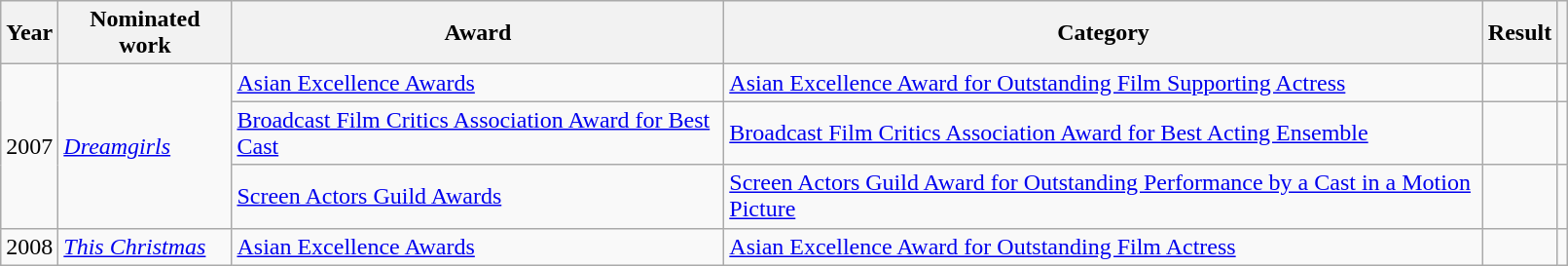<table class="wikitable" width=85%>
<tr>
<th>Year</th>
<th>Nominated work</th>
<th>Award</th>
<th>Category</th>
<th>Result</th>
<th></th>
</tr>
<tr>
<td rowspan="3">2007</td>
<td rowspan="3"><em><a href='#'>Dreamgirls</a></em></td>
<td><a href='#'>Asian Excellence Awards</a></td>
<td><a href='#'>Asian Excellence Award for Outstanding Film Supporting Actress</a></td>
<td></td>
<td></td>
</tr>
<tr>
<td><a href='#'>Broadcast Film Critics Association Award for Best Cast</a></td>
<td><a href='#'>Broadcast Film Critics Association Award for Best Acting Ensemble</a></td>
<td></td>
<td></td>
</tr>
<tr>
<td><a href='#'>Screen Actors Guild Awards</a></td>
<td><a href='#'>Screen Actors Guild Award for Outstanding Performance by a Cast in a Motion Picture</a></td>
<td></td>
<td></td>
</tr>
<tr>
<td>2008</td>
<td><em><a href='#'>This Christmas</a></em></td>
<td><a href='#'>Asian Excellence Awards</a></td>
<td><a href='#'>Asian Excellence Award for Outstanding Film Actress</a></td>
<td></td>
<td></td>
</tr>
</table>
